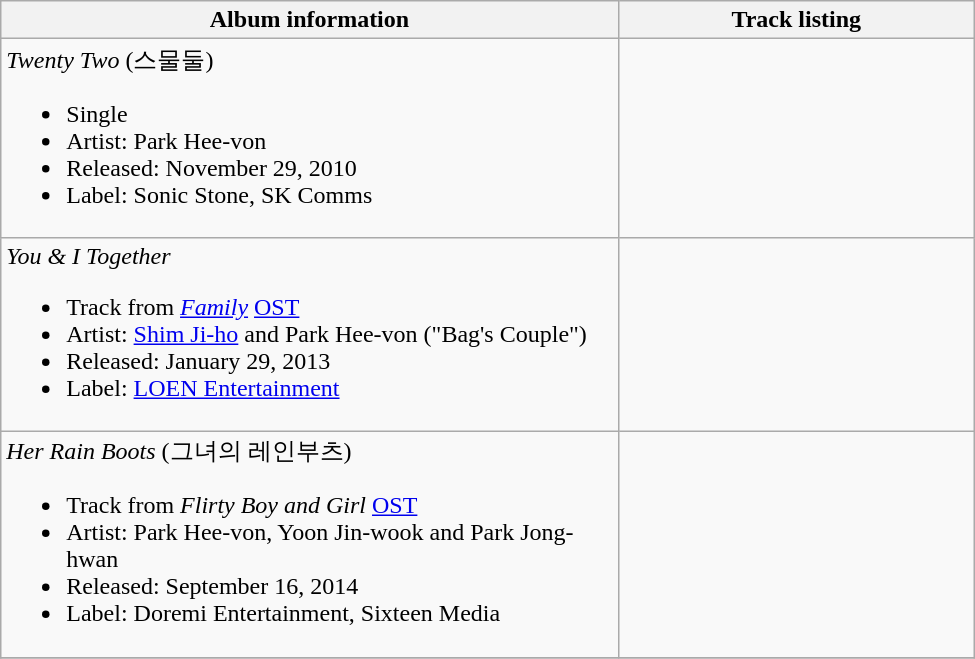<table class="wikitable" style="width:650px">
<tr>
<th>Album information</th>
<th align="center" width="230px">Track listing</th>
</tr>
<tr>
<td><em>Twenty Two</em> (스물둘)<br><ul><li>Single</li><li>Artist: Park Hee-von</li><li>Released: November 29, 2010</li><li>Label: Sonic Stone, SK Comms</li></ul></td>
<td style="font-size: 85%;"></td>
</tr>
<tr>
<td><em>You & I Together</em><br><ul><li>Track from <em><a href='#'>Family</a></em> <a href='#'>OST</a></li><li>Artist: <a href='#'>Shim Ji-ho</a> and Park Hee-von ("Bag's Couple")</li><li>Released: January 29, 2013</li><li>Label: <a href='#'>LOEN Entertainment</a></li></ul></td>
<td style="font-size: 85%;"></td>
</tr>
<tr>
<td><em>Her Rain Boots</em> (그녀의 레인부츠)<br><ul><li>Track from <em>Flirty Boy and Girl</em> <a href='#'>OST</a></li><li>Artist: Park Hee-von, Yoon Jin-wook and Park Jong-hwan</li><li>Released: September 16, 2014</li><li>Label: Doremi Entertainment, Sixteen Media</li></ul></td>
<td style="font-size: 85%;"></td>
</tr>
<tr>
</tr>
</table>
